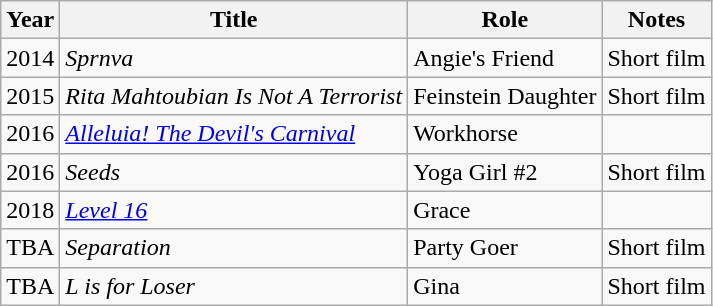<table class="wikitable plainrowheaders sortable">
<tr>
<th scope="col">Year</th>
<th scope="col">Title</th>
<th scope="col">Role</th>
<th scope="col" class="unsortable">Notes</th>
</tr>
<tr>
<td>2014</td>
<td><em>Sprnva</em></td>
<td>Angie's Friend</td>
<td>Short film</td>
</tr>
<tr>
<td>2015</td>
<td><em>Rita Mahtoubian Is Not A Terrorist</em></td>
<td>Feinstein Daughter</td>
<td>Short film</td>
</tr>
<tr>
<td>2016</td>
<td><em><a href='#'>Alleluia! The Devil's Carnival</a></em></td>
<td>Workhorse</td>
<td></td>
</tr>
<tr>
<td>2016</td>
<td><em>Seeds</em></td>
<td>Yoga Girl #2</td>
<td>Short film</td>
</tr>
<tr>
<td>2018</td>
<td><em><a href='#'>Level 16</a></em></td>
<td>Grace</td>
<td></td>
</tr>
<tr>
<td>TBA</td>
<td><em>Separation</em></td>
<td>Party Goer</td>
<td>Short film</td>
</tr>
<tr>
<td>TBA</td>
<td><em>L is for Loser</em></td>
<td>Gina</td>
<td>Short film</td>
</tr>
</table>
